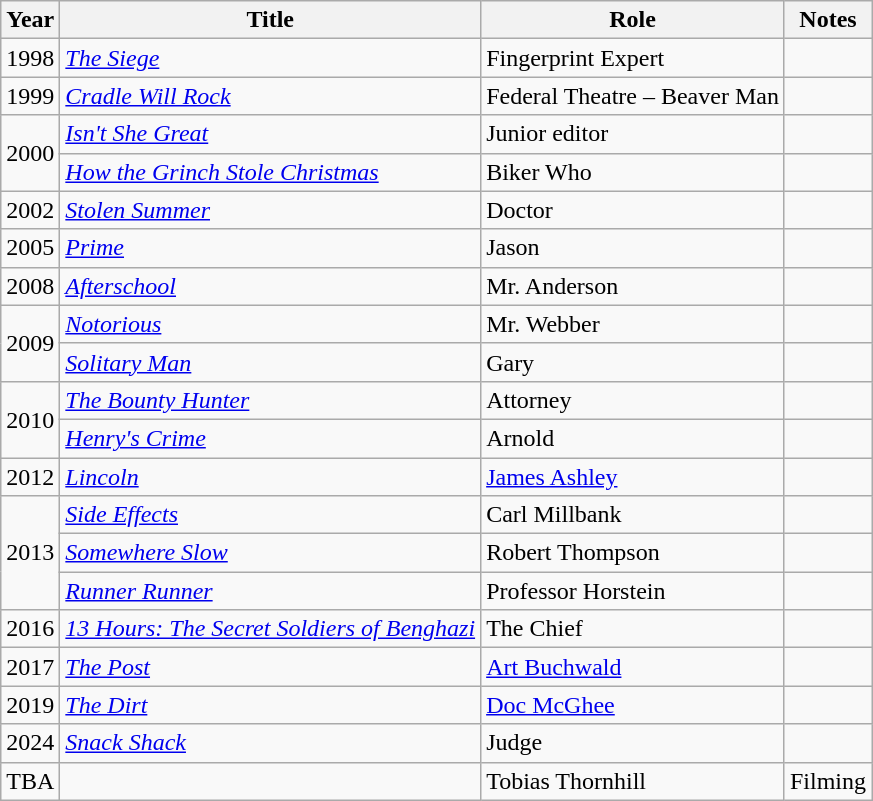<table class="wikitable plainrowheaders sortable">
<tr>
<th>Year</th>
<th>Title</th>
<th>Role</th>
<th>Notes</th>
</tr>
<tr>
<td>1998</td>
<td><em><a href='#'>The Siege</a></em></td>
<td>Fingerprint Expert</td>
<td></td>
</tr>
<tr>
<td>1999</td>
<td><em><a href='#'>Cradle Will Rock</a></em></td>
<td>Federal Theatre – Beaver Man</td>
<td></td>
</tr>
<tr>
<td rowspan="2">2000</td>
<td><em><a href='#'>Isn't She Great</a></em></td>
<td>Junior editor</td>
<td></td>
</tr>
<tr>
<td><em><a href='#'>How the Grinch Stole Christmas</a></em></td>
<td>Biker Who</td>
<td></td>
</tr>
<tr>
<td>2002</td>
<td><em><a href='#'>Stolen Summer</a></em></td>
<td>Doctor</td>
<td></td>
</tr>
<tr>
<td>2005</td>
<td><em><a href='#'>Prime</a></em></td>
<td>Jason</td>
<td></td>
</tr>
<tr>
<td>2008</td>
<td><em><a href='#'>Afterschool</a></em></td>
<td>Mr. Anderson</td>
<td></td>
</tr>
<tr>
<td rowspan="2">2009</td>
<td><em><a href='#'>Notorious</a></em></td>
<td>Mr. Webber</td>
<td></td>
</tr>
<tr>
<td><em><a href='#'>Solitary Man</a></em></td>
<td>Gary</td>
<td></td>
</tr>
<tr>
<td rowspan="2">2010</td>
<td><em><a href='#'>The Bounty Hunter</a></em></td>
<td>Attorney</td>
<td></td>
</tr>
<tr>
<td><em><a href='#'>Henry's Crime</a></em></td>
<td>Arnold</td>
<td></td>
</tr>
<tr>
<td>2012</td>
<td><em><a href='#'>Lincoln</a></em></td>
<td><a href='#'>James Ashley</a></td>
<td></td>
</tr>
<tr>
<td rowspan="3">2013</td>
<td><em><a href='#'>Side Effects</a></em></td>
<td>Carl Millbank</td>
<td></td>
</tr>
<tr>
<td><em><a href='#'>Somewhere Slow</a></em></td>
<td>Robert Thompson</td>
<td></td>
</tr>
<tr>
<td><em><a href='#'>Runner Runner</a></em></td>
<td>Professor Horstein</td>
<td></td>
</tr>
<tr>
<td>2016</td>
<td><em><a href='#'>13 Hours: The Secret Soldiers of Benghazi</a></em></td>
<td>The Chief</td>
<td></td>
</tr>
<tr>
<td>2017</td>
<td><em><a href='#'>The Post</a></em></td>
<td><a href='#'>Art Buchwald</a></td>
<td></td>
</tr>
<tr>
<td>2019</td>
<td><em><a href='#'>The Dirt</a></em></td>
<td><a href='#'>Doc McGhee</a></td>
<td></td>
</tr>
<tr>
<td>2024</td>
<td><em><a href='#'>Snack Shack</a></em></td>
<td>Judge</td>
<td></td>
</tr>
<tr>
<td>TBA</td>
<td></td>
<td>Tobias Thornhill</td>
<td>Filming</td>
</tr>
</table>
